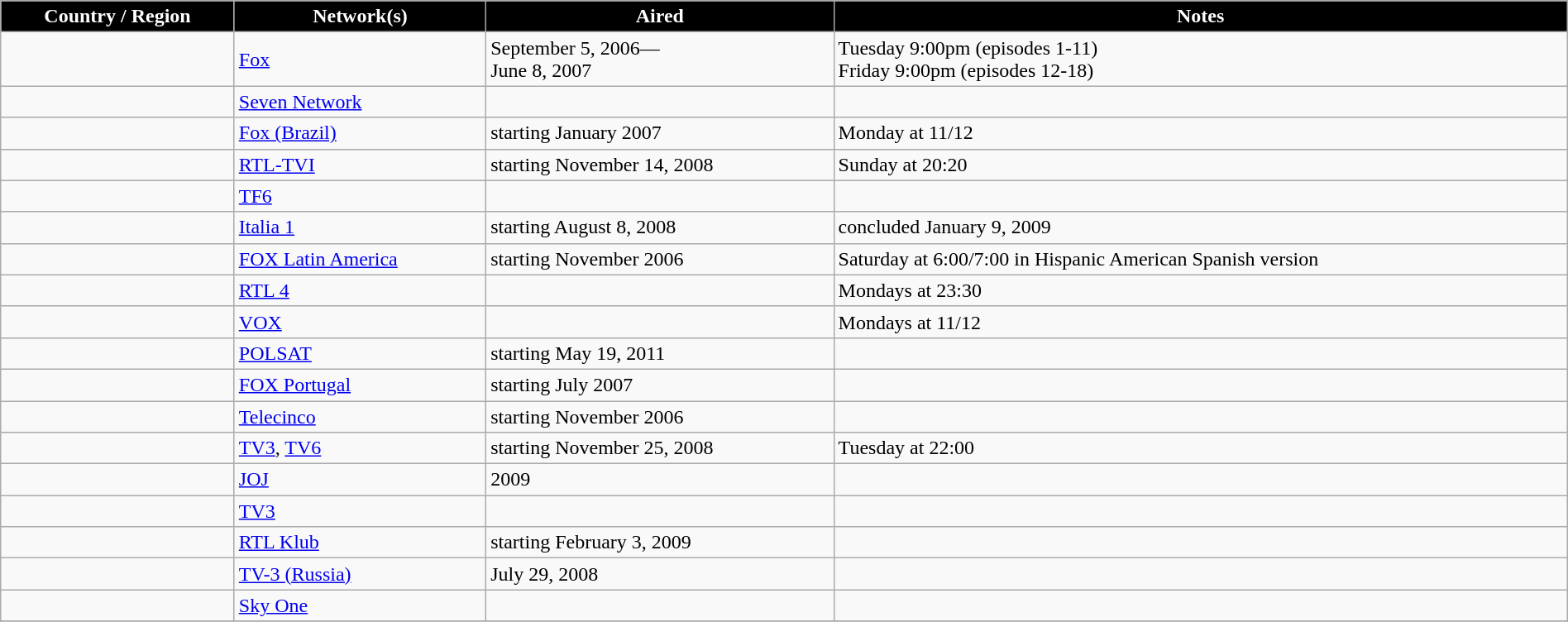<table class="wikitable" style="width:100%; margin:auto;">
<tr>
<th style="color:#fff; background:#000;">Country / Region</th>
<th style="color:#fff; background:#000;">Network(s)</th>
<th style="color:#fff; background:#000;">Aired</th>
<th style="color:#fff; background:#000;">Notes</th>
</tr>
<tr>
<td></td>
<td><a href='#'>Fox</a></td>
<td>September 5, 2006—<br>June 8, 2007</td>
<td>Tuesday 9:00pm (episodes 1-11)<br>Friday 9:00pm (episodes 12-18)</td>
</tr>
<tr>
<td></td>
<td><a href='#'>Seven Network</a></td>
<td></td>
<td></td>
</tr>
<tr>
<td></td>
<td><a href='#'>Fox (Brazil)</a></td>
<td>starting January 2007</td>
<td>Monday at 11/12</td>
</tr>
<tr>
<td></td>
<td><a href='#'>RTL-TVI</a></td>
<td>starting November 14, 2008</td>
<td>Sunday at 20:20</td>
</tr>
<tr>
<td></td>
<td><a href='#'>TF6</a></td>
<td></td>
<td></td>
</tr>
<tr>
<td></td>
<td><a href='#'>Italia 1</a></td>
<td>starting August 8, 2008</td>
<td>concluded January 9, 2009</td>
</tr>
<tr>
<td></td>
<td><a href='#'>FOX Latin America</a></td>
<td>starting November 2006</td>
<td>Saturday at 6:00/7:00 in Hispanic American Spanish version</td>
</tr>
<tr>
<td></td>
<td><a href='#'>RTL 4</a></td>
<td></td>
<td>Mondays at 23:30</td>
</tr>
<tr>
<td></td>
<td><a href='#'>VOX</a></td>
<td></td>
<td>Mondays at 11/12</td>
</tr>
<tr>
<td></td>
<td><a href='#'>POLSAT</a></td>
<td>starting May 19, 2011</td>
<td></td>
</tr>
<tr>
<td></td>
<td><a href='#'>FOX Portugal</a></td>
<td>starting July 2007</td>
<td></td>
</tr>
<tr>
<td></td>
<td><a href='#'>Telecinco</a></td>
<td>starting November 2006</td>
<td></td>
</tr>
<tr>
<td></td>
<td><a href='#'>TV3</a>, <a href='#'>TV6</a></td>
<td>starting November 25, 2008</td>
<td>Tuesday at 22:00</td>
</tr>
<tr>
<td></td>
<td><a href='#'>JOJ</a></td>
<td>2009</td>
<td></td>
</tr>
<tr>
<td></td>
<td><a href='#'>TV3</a></td>
<td></td>
<td></td>
</tr>
<tr>
<td></td>
<td><a href='#'>RTL Klub</a></td>
<td>starting February 3, 2009</td>
<td></td>
</tr>
<tr>
<td></td>
<td><a href='#'>TV-3 (Russia)</a></td>
<td>July 29, 2008</td>
<td></td>
</tr>
<tr>
<td></td>
<td><a href='#'>Sky One</a></td>
<td></td>
<td></td>
</tr>
<tr>
</tr>
</table>
